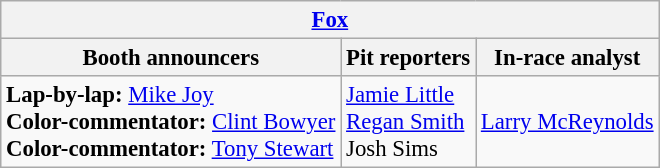<table class="wikitable" style="font-size: 95%">
<tr>
<th colspan="3"><a href='#'>Fox</a></th>
</tr>
<tr>
<th>Booth announcers</th>
<th>Pit reporters</th>
<th>In-race analyst</th>
</tr>
<tr>
<td><strong>Lap-by-lap:</strong> <a href='#'>Mike Joy</a><br><strong>Color-commentator:</strong> <a href='#'>Clint Bowyer</a><br><strong>Color-commentator:</strong> <a href='#'>Tony Stewart</a></td>
<td><a href='#'>Jamie Little</a><br><a href='#'>Regan Smith</a><br>Josh Sims</td>
<td><a href='#'>Larry McReynolds</a></td>
</tr>
</table>
